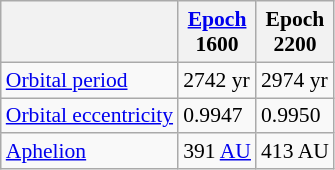<table class="wikitable" style="font-size: 0.9em;">
<tr>
<th></th>
<th><a href='#'>Epoch</a><br>1600</th>
<th>Epoch<br>2200</th>
</tr>
<tr>
<td><a href='#'>Orbital period</a></td>
<td>2742 yr</td>
<td>2974 yr</td>
</tr>
<tr>
<td><a href='#'>Orbital eccentricity</a></td>
<td>0.9947</td>
<td>0.9950</td>
</tr>
<tr>
<td><a href='#'>Aphelion</a></td>
<td>391 <a href='#'>AU</a></td>
<td>413 AU</td>
</tr>
</table>
